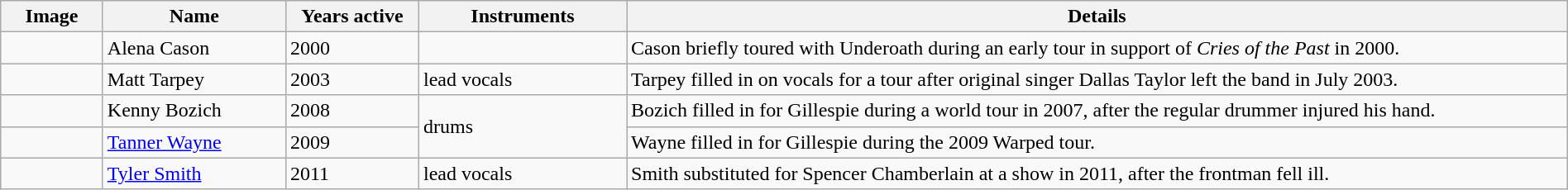<table class="wikitable" border="1" width=100%>
<tr>
<th width="75">Image</th>
<th width="140">Name</th>
<th width="100">Years active</th>
<th width="160">Instruments</th>
<th>Details</th>
</tr>
<tr>
<td></td>
<td>Alena Cason</td>
<td>2000</td>
<td></td>
<td>Cason briefly toured with Underoath during an early tour in support of <em>Cries of the Past</em> in 2000.</td>
</tr>
<tr>
<td></td>
<td>Matt Tarpey</td>
<td>2003</td>
<td>lead vocals</td>
<td>Tarpey filled in on vocals for a tour after original singer Dallas Taylor left the band in July 2003.</td>
</tr>
<tr>
<td></td>
<td>Kenny Bozich</td>
<td>2008</td>
<td rowspan="2">drums</td>
<td>Bozich filled in for Gillespie during a world tour in 2007, after the regular drummer injured his hand.</td>
</tr>
<tr>
<td></td>
<td><a href='#'>Tanner Wayne</a></td>
<td>2009</td>
<td>Wayne filled in for Gillespie during the 2009 Warped tour.</td>
</tr>
<tr>
<td></td>
<td><a href='#'>Tyler Smith</a></td>
<td>2011</td>
<td>lead vocals</td>
<td>Smith substituted for Spencer Chamberlain at a show in 2011, after the frontman fell ill.</td>
</tr>
</table>
